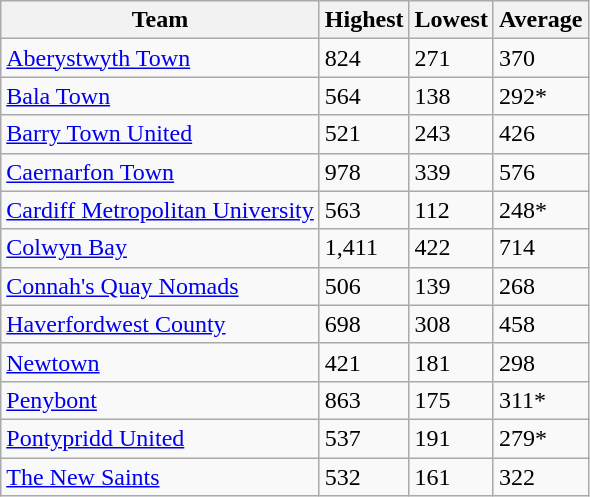<table class="wikitable sortable" style="text-align:left;" margin-top:0.2em;">
<tr>
<th>Team</th>
<th>Highest</th>
<th>Lowest</th>
<th>Average</th>
</tr>
<tr>
<td><a href='#'>Aberystwyth Town</a></td>
<td>824</td>
<td>271</td>
<td>370</td>
</tr>
<tr>
<td><a href='#'>Bala Town</a></td>
<td>564</td>
<td>138</td>
<td>292*</td>
</tr>
<tr>
<td><a href='#'>Barry Town United</a></td>
<td>521</td>
<td>243</td>
<td>426</td>
</tr>
<tr>
<td><a href='#'>Caernarfon Town</a></td>
<td>978</td>
<td>339</td>
<td>576</td>
</tr>
<tr>
<td><a href='#'>Cardiff Metropolitan University</a></td>
<td>563</td>
<td>112</td>
<td>248*</td>
</tr>
<tr>
<td><a href='#'>Colwyn Bay</a></td>
<td>1,411</td>
<td>422</td>
<td>714</td>
</tr>
<tr>
<td><a href='#'>Connah's Quay Nomads</a></td>
<td>506</td>
<td>139</td>
<td>268</td>
</tr>
<tr>
<td><a href='#'>Haverfordwest County</a></td>
<td>698</td>
<td>308</td>
<td>458</td>
</tr>
<tr>
<td><a href='#'>Newtown</a></td>
<td>421</td>
<td>181</td>
<td>298</td>
</tr>
<tr>
<td><a href='#'>Penybont</a></td>
<td>863</td>
<td>175</td>
<td>311*</td>
</tr>
<tr>
<td><a href='#'>Pontypridd United</a></td>
<td>537</td>
<td>191</td>
<td>279*</td>
</tr>
<tr>
<td><a href='#'>The New Saints</a></td>
<td>532</td>
<td>161</td>
<td>322</td>
</tr>
</table>
